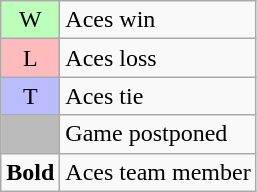<table class="wikitable">
<tr>
<td style="background:#bfb; text-align:center;">W</td>
<td>Aces win</td>
</tr>
<tr>
<td style="background:#fbb; text-align:center;">L</td>
<td>Aces loss</td>
</tr>
<tr>
<td style="background:#bbf; text-align:center;">T</td>
<td>Aces tie</td>
</tr>
<tr>
<td style="background:#bbb;"> </td>
<td>Game postponed</td>
</tr>
<tr>
<td align=center><strong>Bold</strong></td>
<td>Aces team member</td>
</tr>
</table>
